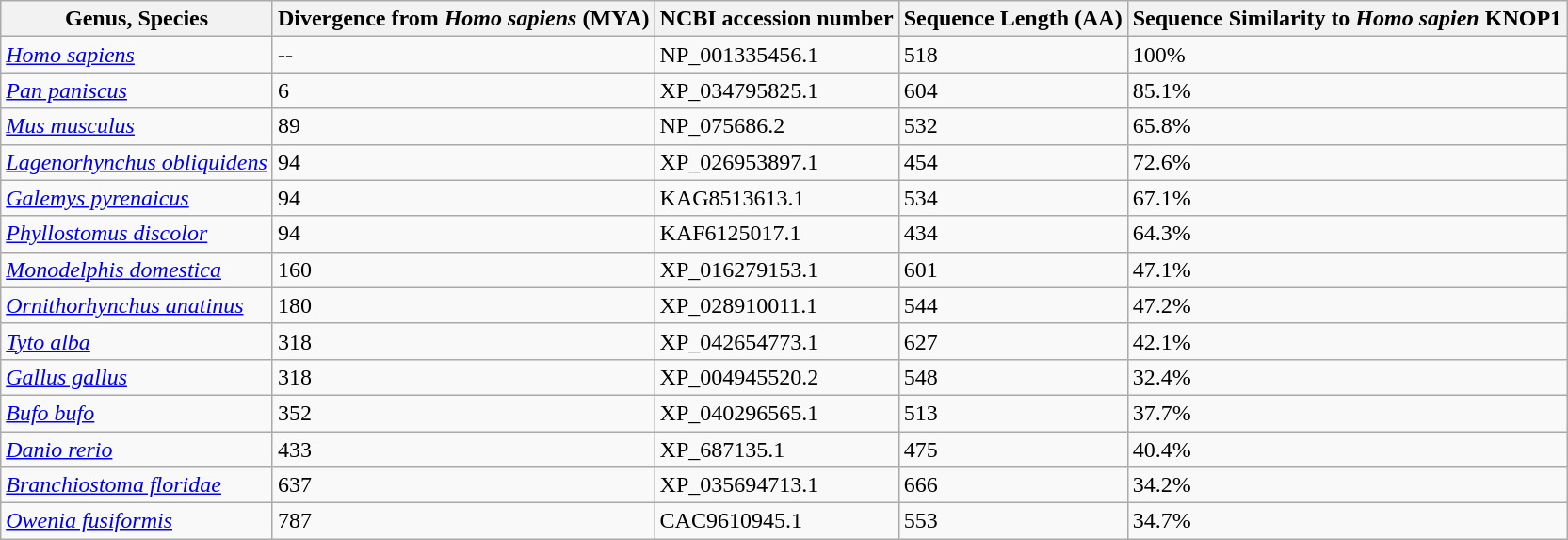<table class="wikitable sortable">
<tr>
<th>Genus, Species</th>
<th>Divergence from <em>Homo sapiens</em> (MYA)</th>
<th>NCBI accession number</th>
<th>Sequence Length (AA)</th>
<th>Sequence Similarity to <em>Homo sapien</em> KNOP1</th>
</tr>
<tr>
<td><em><a href='#'>Homo sapiens</a></em></td>
<td>--</td>
<td>NP_001335456.1</td>
<td>518</td>
<td>100%</td>
</tr>
<tr>
<td><em><a href='#'>Pan paniscus</a></em></td>
<td>6</td>
<td>XP_034795825.1</td>
<td>604</td>
<td>85.1%</td>
</tr>
<tr>
<td><em><a href='#'>Mus musculus</a></em></td>
<td>89</td>
<td>NP_075686.2</td>
<td>532</td>
<td>65.8%</td>
</tr>
<tr>
<td><em><a href='#'>Lagenorhynchus obliquidens</a></em></td>
<td>94</td>
<td>XP_026953897.1</td>
<td>454</td>
<td>72.6%</td>
</tr>
<tr>
<td><em><a href='#'>Galemys pyrenaicus</a></em></td>
<td>94</td>
<td>KAG8513613.1</td>
<td>534</td>
<td>67.1%</td>
</tr>
<tr>
<td><em><a href='#'>Phyllostomus discolor</a></em></td>
<td>94</td>
<td>KAF6125017.1</td>
<td>434</td>
<td>64.3%</td>
</tr>
<tr>
<td><em><a href='#'>Monodelphis domestica</a></em></td>
<td>160</td>
<td>XP_016279153.1</td>
<td>601</td>
<td>47.1%</td>
</tr>
<tr>
<td><em><a href='#'>Ornithorhynchus anatinus</a></em></td>
<td>180</td>
<td>XP_028910011.1</td>
<td>544</td>
<td>47.2%</td>
</tr>
<tr>
<td><em><a href='#'>Tyto alba</a></em></td>
<td>318</td>
<td>XP_042654773.1</td>
<td>627</td>
<td>42.1%</td>
</tr>
<tr>
<td><em><a href='#'>Gallus gallus</a></em></td>
<td>318</td>
<td>XP_004945520.2</td>
<td>548</td>
<td>32.4%</td>
</tr>
<tr>
<td><em><a href='#'>Bufo bufo</a></em></td>
<td>352</td>
<td>XP_040296565.1</td>
<td>513</td>
<td>37.7%</td>
</tr>
<tr>
<td><em><a href='#'>Danio rerio</a></em></td>
<td>433</td>
<td>XP_687135.1</td>
<td>475</td>
<td>40.4%</td>
</tr>
<tr>
<td><em><a href='#'>Branchiostoma floridae</a></em></td>
<td>637</td>
<td>XP_035694713.1</td>
<td>666</td>
<td>34.2%</td>
</tr>
<tr>
<td><em><a href='#'>Owenia fusiformis</a></em></td>
<td>787</td>
<td>CAC9610945.1</td>
<td>553</td>
<td>34.7%</td>
</tr>
</table>
